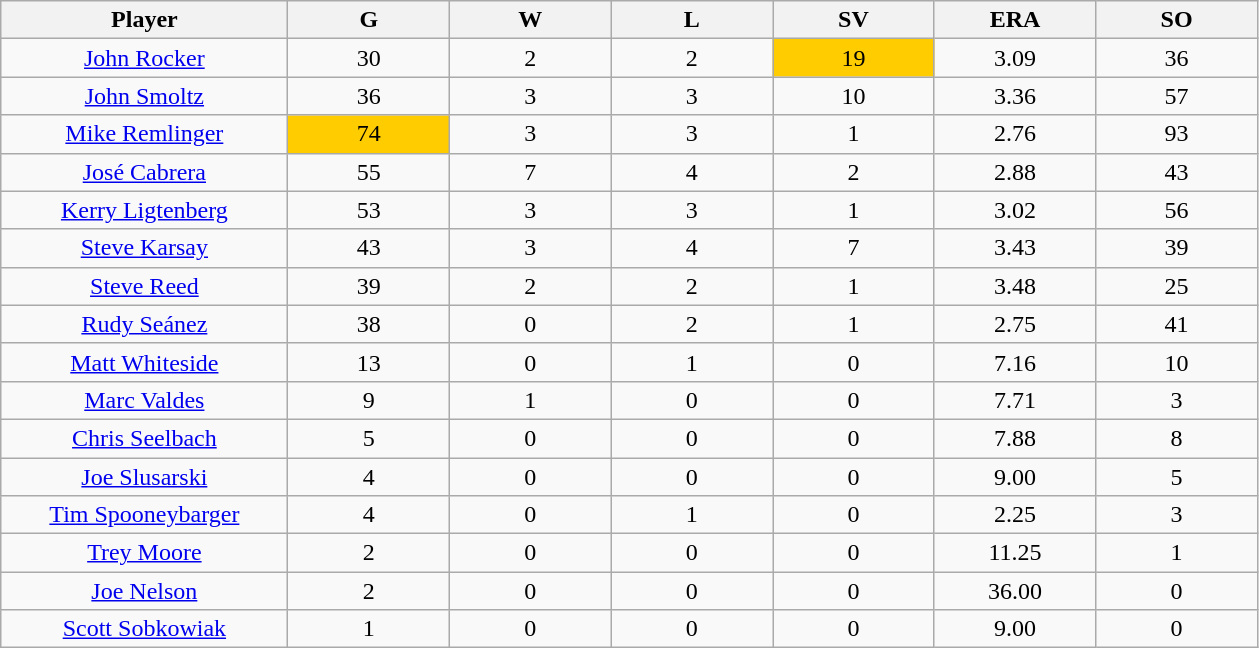<table class="wikitable sortable">
<tr>
<th bgcolor="#DDDDFF" width="16%">Player</th>
<th bgcolor="#DDDDFF" width="9%">G</th>
<th bgcolor="#DDDDFF" width="9%">W</th>
<th bgcolor="#DDDDFF" width="9%">L</th>
<th bgcolor="#DDDDFF" width="9%">SV</th>
<th bgcolor="#DDDDFF" width="9%">ERA</th>
<th bgcolor="#DDDDFF" width="9%">SO</th>
</tr>
<tr align="center">
<td><a href='#'>John Rocker</a></td>
<td>30</td>
<td>2</td>
<td>2</td>
<td bgcolor="#FFCC00">19</td>
<td>3.09</td>
<td>36</td>
</tr>
<tr align="center">
<td><a href='#'>John Smoltz</a></td>
<td>36</td>
<td>3</td>
<td>3</td>
<td>10</td>
<td>3.36</td>
<td>57</td>
</tr>
<tr align="center">
<td><a href='#'>Mike Remlinger</a></td>
<td bgcolor="#FFCC00">74</td>
<td>3</td>
<td>3</td>
<td>1</td>
<td>2.76</td>
<td>93</td>
</tr>
<tr align="center">
<td><a href='#'>José Cabrera</a></td>
<td>55</td>
<td>7</td>
<td>4</td>
<td>2</td>
<td>2.88</td>
<td>43</td>
</tr>
<tr align="center">
<td><a href='#'>Kerry Ligtenberg</a></td>
<td>53</td>
<td>3</td>
<td>3</td>
<td>1</td>
<td>3.02</td>
<td>56</td>
</tr>
<tr align=center>
<td><a href='#'>Steve Karsay</a></td>
<td>43</td>
<td>3</td>
<td>4</td>
<td>7</td>
<td>3.43</td>
<td>39</td>
</tr>
<tr align="center">
<td><a href='#'>Steve Reed</a></td>
<td>39</td>
<td>2</td>
<td>2</td>
<td>1</td>
<td>3.48</td>
<td>25</td>
</tr>
<tr align="center">
<td><a href='#'>Rudy Seánez</a></td>
<td>38</td>
<td>0</td>
<td>2</td>
<td>1</td>
<td>2.75</td>
<td>41</td>
</tr>
<tr align="center">
<td><a href='#'>Matt Whiteside</a></td>
<td>13</td>
<td>0</td>
<td>1</td>
<td>0</td>
<td>7.16</td>
<td>10</td>
</tr>
<tr align=center>
<td><a href='#'>Marc Valdes</a></td>
<td>9</td>
<td>1</td>
<td>0</td>
<td>0</td>
<td>7.71</td>
<td>3</td>
</tr>
<tr align=center>
<td><a href='#'>Chris Seelbach</a></td>
<td>5</td>
<td>0</td>
<td>0</td>
<td>0</td>
<td>7.88</td>
<td>8</td>
</tr>
<tr align=center>
<td><a href='#'>Joe Slusarski</a></td>
<td>4</td>
<td>0</td>
<td>0</td>
<td>0</td>
<td>9.00</td>
<td>5</td>
</tr>
<tr align=center>
<td><a href='#'>Tim Spooneybarger</a></td>
<td>4</td>
<td>0</td>
<td>1</td>
<td>0</td>
<td>2.25</td>
<td>3</td>
</tr>
<tr align=center>
<td><a href='#'>Trey Moore</a></td>
<td>2</td>
<td>0</td>
<td>0</td>
<td>0</td>
<td>11.25</td>
<td>1</td>
</tr>
<tr align=center>
<td><a href='#'>Joe Nelson</a></td>
<td>2</td>
<td>0</td>
<td>0</td>
<td>0</td>
<td>36.00</td>
<td>0</td>
</tr>
<tr align=center>
<td><a href='#'>Scott Sobkowiak</a></td>
<td>1</td>
<td>0</td>
<td>0</td>
<td>0</td>
<td>9.00</td>
<td>0</td>
</tr>
</table>
